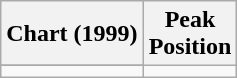<table class="wikitable sortable">
<tr>
<th>Chart (1999)</th>
<th>Peak<br>Position</th>
</tr>
<tr>
</tr>
<tr>
<td></td>
</tr>
</table>
